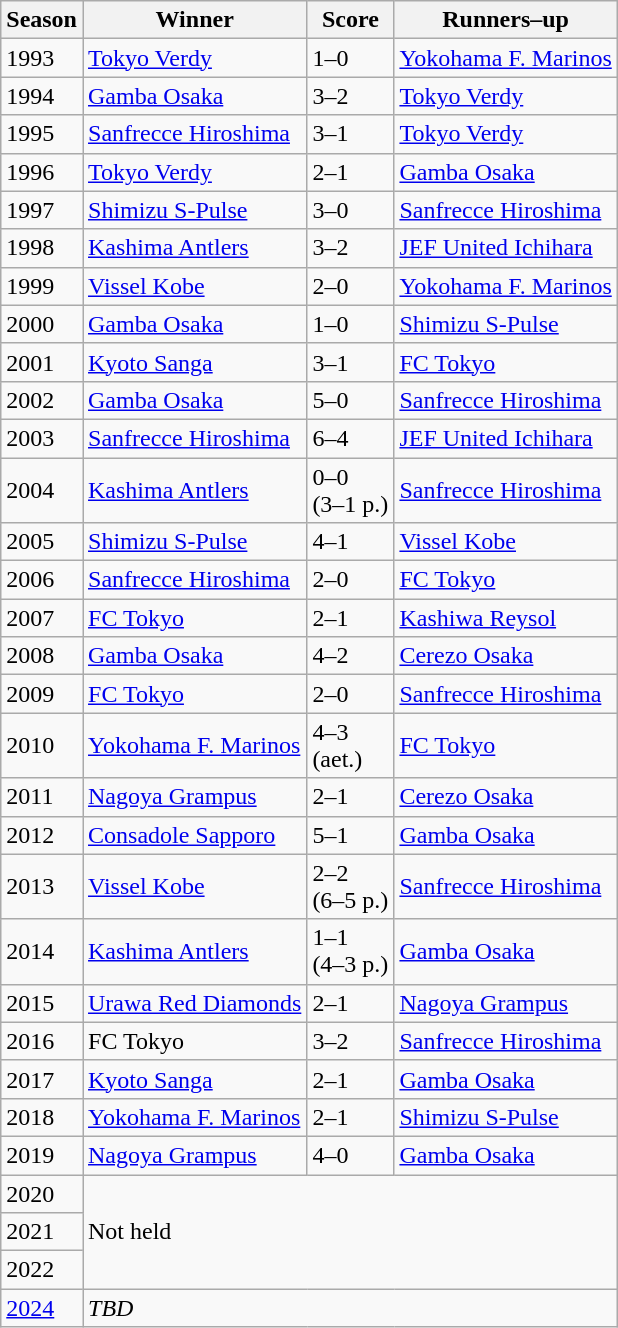<table class="sortable wikitable">
<tr>
<th>Season</th>
<th>Winner</th>
<th>Score</th>
<th>Runners–up</th>
</tr>
<tr>
<td>1993</td>
<td><a href='#'>Tokyo Verdy</a></td>
<td>1–0</td>
<td><a href='#'>Yokohama F. Marinos</a></td>
</tr>
<tr>
<td>1994</td>
<td><a href='#'>Gamba Osaka</a></td>
<td>3–2</td>
<td><a href='#'>Tokyo Verdy</a></td>
</tr>
<tr>
<td>1995</td>
<td><a href='#'>Sanfrecce Hiroshima</a></td>
<td>3–1</td>
<td><a href='#'>Tokyo Verdy</a></td>
</tr>
<tr>
<td>1996</td>
<td><a href='#'>Tokyo Verdy</a></td>
<td>2–1</td>
<td><a href='#'>Gamba Osaka</a></td>
</tr>
<tr>
<td>1997</td>
<td><a href='#'>Shimizu S-Pulse</a></td>
<td>3–0</td>
<td><a href='#'>Sanfrecce Hiroshima</a></td>
</tr>
<tr>
<td>1998</td>
<td><a href='#'>Kashima Antlers</a></td>
<td>3–2</td>
<td><a href='#'>JEF United Ichihara</a></td>
</tr>
<tr>
<td>1999</td>
<td><a href='#'>Vissel Kobe</a></td>
<td>2–0</td>
<td><a href='#'>Yokohama F. Marinos</a></td>
</tr>
<tr>
<td>2000</td>
<td><a href='#'>Gamba Osaka</a></td>
<td>1–0</td>
<td><a href='#'>Shimizu S-Pulse</a></td>
</tr>
<tr>
<td>2001</td>
<td><a href='#'>Kyoto Sanga</a></td>
<td>3–1</td>
<td><a href='#'>FC Tokyo</a></td>
</tr>
<tr>
<td>2002</td>
<td><a href='#'>Gamba Osaka</a></td>
<td>5–0</td>
<td><a href='#'>Sanfrecce Hiroshima</a></td>
</tr>
<tr>
<td>2003</td>
<td><a href='#'>Sanfrecce Hiroshima</a></td>
<td>6–4</td>
<td><a href='#'>JEF United Ichihara</a></td>
</tr>
<tr>
<td>2004</td>
<td><a href='#'>Kashima Antlers</a></td>
<td>0–0<br>(3–1 p.)</td>
<td><a href='#'>Sanfrecce Hiroshima</a></td>
</tr>
<tr>
<td>2005</td>
<td><a href='#'>Shimizu S-Pulse</a></td>
<td>4–1</td>
<td><a href='#'>Vissel Kobe</a></td>
</tr>
<tr>
<td>2006</td>
<td><a href='#'>Sanfrecce Hiroshima</a></td>
<td>2–0</td>
<td><a href='#'>FC Tokyo</a></td>
</tr>
<tr>
<td>2007</td>
<td><a href='#'>FC Tokyo</a></td>
<td>2–1</td>
<td><a href='#'>Kashiwa Reysol</a></td>
</tr>
<tr>
<td>2008</td>
<td><a href='#'>Gamba Osaka</a></td>
<td>4–2</td>
<td><a href='#'>Cerezo Osaka</a></td>
</tr>
<tr>
<td>2009</td>
<td><a href='#'>FC Tokyo</a></td>
<td>2–0</td>
<td><a href='#'>Sanfrecce Hiroshima</a></td>
</tr>
<tr>
<td>2010</td>
<td><a href='#'>Yokohama F. Marinos</a></td>
<td>4–3<br>(aet.)</td>
<td><a href='#'>FC Tokyo</a></td>
</tr>
<tr>
<td>2011</td>
<td><a href='#'>Nagoya Grampus</a></td>
<td>2–1</td>
<td><a href='#'>Cerezo Osaka</a></td>
</tr>
<tr>
<td>2012</td>
<td><a href='#'>Consadole Sapporo</a></td>
<td>5–1</td>
<td><a href='#'>Gamba Osaka</a></td>
</tr>
<tr>
<td>2013</td>
<td><a href='#'>Vissel Kobe</a></td>
<td>2–2<br>(6–5 p.)</td>
<td><a href='#'>Sanfrecce Hiroshima</a></td>
</tr>
<tr>
<td>2014</td>
<td><a href='#'>Kashima Antlers</a></td>
<td>1–1<br>(4–3 p.)</td>
<td><a href='#'>Gamba Osaka</a></td>
</tr>
<tr>
<td>2015</td>
<td><a href='#'>Urawa Red Diamonds</a></td>
<td>2–1</td>
<td><a href='#'>Nagoya Grampus</a></td>
</tr>
<tr>
<td>2016</td>
<td>FC Tokyo</td>
<td>3–2</td>
<td><a href='#'>Sanfrecce Hiroshima</a></td>
</tr>
<tr>
<td>2017</td>
<td><a href='#'>Kyoto Sanga</a></td>
<td>2–1</td>
<td><a href='#'>Gamba Osaka</a></td>
</tr>
<tr>
<td>2018</td>
<td><a href='#'>Yokohama F. Marinos</a></td>
<td>2–1</td>
<td><a href='#'>Shimizu S-Pulse</a></td>
</tr>
<tr>
<td>2019</td>
<td><a href='#'>Nagoya Grampus</a></td>
<td>4–0</td>
<td><a href='#'>Gamba Osaka</a></td>
</tr>
<tr>
<td>2020</td>
<td rowspan="3" colspan="3">Not held</td>
</tr>
<tr>
<td>2021</td>
</tr>
<tr>
<td>2022</td>
</tr>
<tr>
<td><a href='#'>2024</a></td>
<td colspan=3><em>TBD</em></td>
</tr>
</table>
